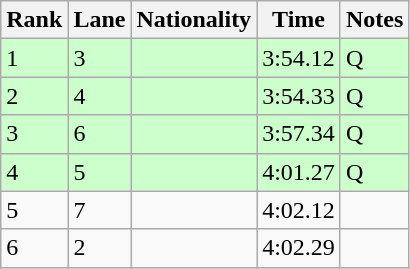<table class="wikitable">
<tr>
<th>Rank</th>
<th>Lane</th>
<th>Nationality</th>
<th>Time</th>
<th>Notes</th>
</tr>
<tr bgcolor=ccffcc>
<td>1</td>
<td>3</td>
<td></td>
<td>3:54.12</td>
<td>Q</td>
</tr>
<tr bgcolor=ccffcc>
<td>2</td>
<td>4</td>
<td></td>
<td>3:54.33</td>
<td>Q</td>
</tr>
<tr bgcolor=ccffcc>
<td>3</td>
<td>6</td>
<td></td>
<td>3:57.34</td>
<td>Q</td>
</tr>
<tr bgcolor=ccffcc>
<td>4</td>
<td>5</td>
<td></td>
<td>4:01.27</td>
<td>Q</td>
</tr>
<tr>
<td>5</td>
<td>7</td>
<td></td>
<td>4:02.12</td>
<td></td>
</tr>
<tr>
<td>6</td>
<td>2</td>
<td></td>
<td>4:02.29</td>
<td></td>
</tr>
</table>
